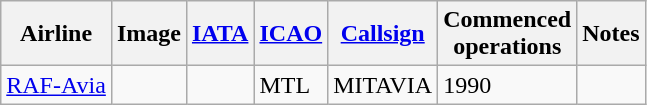<table class="wikitable sortable">
<tr valign="middle">
<th>Airline</th>
<th>Image</th>
<th><a href='#'>IATA</a></th>
<th><a href='#'>ICAO</a></th>
<th><a href='#'>Callsign</a></th>
<th>Commenced<br>operations</th>
<th>Notes</th>
</tr>
<tr>
<td><a href='#'>RAF-Avia</a></td>
<td></td>
<td></td>
<td>MTL</td>
<td>MITAVIA</td>
<td>1990</td>
<td></td>
</tr>
</table>
